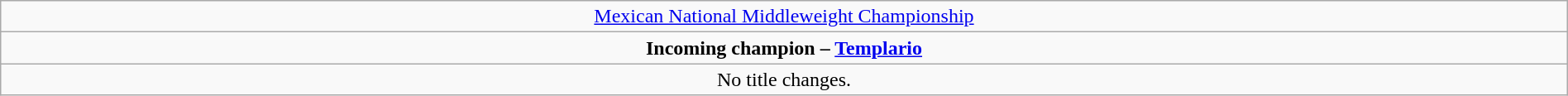<table class="wikitable" style="text-align:center; width:100%;">
<tr>
<td style="text-align: center;"><a href='#'>Mexican National Middleweight Championship</a></td>
</tr>
<tr>
<td style="text-align: center;"><strong>Incoming champion – <a href='#'>Templario</a></strong></td>
</tr>
<tr>
<td>No title changes.</td>
</tr>
</table>
